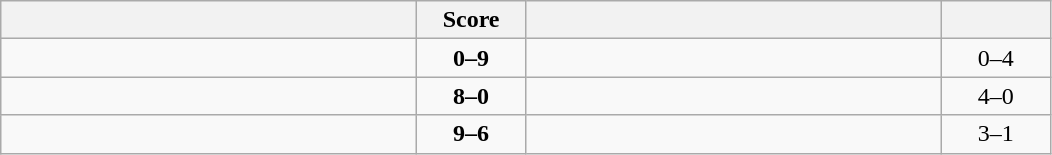<table class="wikitable" style="text-align: center; ">
<tr>
<th align="right" width="270"></th>
<th width="65">Score</th>
<th align="left" width="270"></th>
<th width="65"></th>
</tr>
<tr>
<td align="left"></td>
<td><strong>0–9</strong></td>
<td align="left"><strong></strong></td>
<td>0–4 <strong></strong></td>
</tr>
<tr>
<td align="left"><strong></strong></td>
<td><strong>8–0</strong></td>
<td align="left"></td>
<td>4–0 <strong></strong></td>
</tr>
<tr>
<td align="left"><strong></strong></td>
<td><strong>9–6</strong></td>
<td align="left"></td>
<td>3–1 <strong></strong></td>
</tr>
</table>
